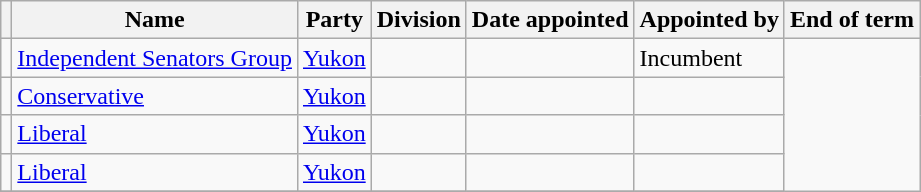<table class="wikitable sortable">
<tr>
<th align=left class="unsortable"></th>
<th align=left>Name</th>
<th align=left>Party</th>
<th align=left>Division</th>
<th align=left>Date appointed</th>
<th align=left>Appointed by</th>
<th align=left>End of term</th>
</tr>
<tr>
<td></td>
<td><a href='#'>Independent Senators Group</a></td>
<td><a href='#'>Yukon</a></td>
<td></td>
<td></td>
<td>Incumbent</td>
</tr>
<tr>
<td></td>
<td><a href='#'>Conservative</a></td>
<td><a href='#'>Yukon</a></td>
<td></td>
<td></td>
<td></td>
</tr>
<tr>
<td></td>
<td><a href='#'>Liberal</a></td>
<td><a href='#'>Yukon</a></td>
<td></td>
<td></td>
<td></td>
</tr>
<tr>
<td></td>
<td><a href='#'>Liberal</a></td>
<td><a href='#'>Yukon</a></td>
<td></td>
<td></td>
<td></td>
</tr>
<tr>
</tr>
</table>
